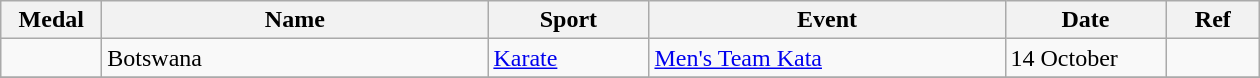<table class="wikitable sortable" style="font-size:100%">
<tr>
<th width="60">Medal</th>
<th width="250">Name</th>
<th width="100">Sport</th>
<th width="230">Event</th>
<th width="100">Date</th>
<th width="55">Ref</th>
</tr>
<tr>
<td></td>
<td>Botswana</td>
<td><a href='#'>Karate</a></td>
<td><a href='#'>Men's Team Kata</a></td>
<td>14 October</td>
<td></td>
</tr>
<tr>
</tr>
</table>
